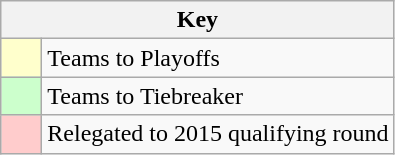<table class="wikitable" style="text-align: center;">
<tr>
<th colspan=2>Key</th>
</tr>
<tr>
<td style="background:#ffffcc; width:20px;"></td>
<td align=left>Teams to Playoffs</td>
</tr>
<tr>
<td style="background:#ccffcc; width:20px;"></td>
<td align=left>Teams to Tiebreaker</td>
</tr>
<tr>
<td style="background:#ffcccc; width:20px;"></td>
<td align=left>Relegated to 2015 qualifying round</td>
</tr>
</table>
